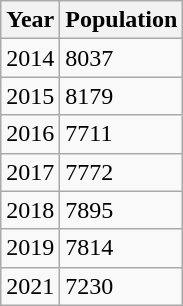<table class="wikitable">
<tr>
<th>Year</th>
<th>Population</th>
</tr>
<tr>
<td>2014</td>
<td>8037</td>
</tr>
<tr>
<td>2015</td>
<td>8179</td>
</tr>
<tr>
<td>2016</td>
<td>7711</td>
</tr>
<tr>
<td>2017</td>
<td>7772</td>
</tr>
<tr>
<td>2018</td>
<td>7895</td>
</tr>
<tr>
<td>2019</td>
<td>7814</td>
</tr>
<tr>
<td>2021</td>
<td>7230</td>
</tr>
</table>
